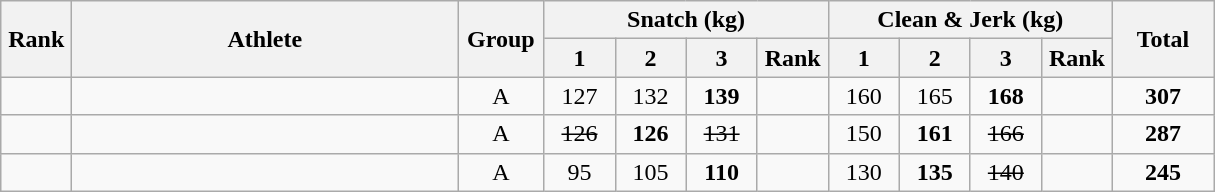<table class = "wikitable" style="text-align:center;">
<tr>
<th rowspan=2 width=40>Rank</th>
<th rowspan=2 width=250>Athlete</th>
<th rowspan=2 width=50>Group</th>
<th colspan=4>Snatch (kg)</th>
<th colspan=4>Clean & Jerk (kg)</th>
<th rowspan=2 width=60>Total</th>
</tr>
<tr>
<th width=40>1</th>
<th width=40>2</th>
<th width=40>3</th>
<th width=40>Rank</th>
<th width=40>1</th>
<th width=40>2</th>
<th width=40>3</th>
<th width=40>Rank</th>
</tr>
<tr>
<td></td>
<td align=left></td>
<td>A</td>
<td>127</td>
<td>132</td>
<td><strong>139</strong></td>
<td></td>
<td>160</td>
<td>165</td>
<td><strong>168</strong></td>
<td></td>
<td><strong>307</strong></td>
</tr>
<tr>
<td></td>
<td align=left></td>
<td>A</td>
<td><s>126</s></td>
<td><strong>126</strong></td>
<td><s>131</s></td>
<td></td>
<td>150</td>
<td><strong>161</strong></td>
<td><s>166</s></td>
<td></td>
<td><strong>287</strong></td>
</tr>
<tr>
<td></td>
<td align=left></td>
<td>A</td>
<td>95</td>
<td>105</td>
<td><strong>110</strong></td>
<td></td>
<td>130</td>
<td><strong>135</strong></td>
<td><s>140</s></td>
<td></td>
<td><strong>245</strong></td>
</tr>
</table>
